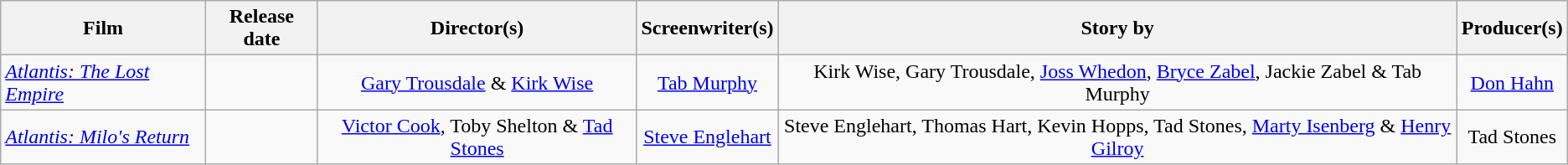<table class="wikitable plainrowheaders" style="text-align:center;">
<tr>
<th>Film</th>
<th>Release date</th>
<th>Director(s)</th>
<th>Screenwriter(s)</th>
<th>Story by</th>
<th>Producer(s)</th>
</tr>
<tr>
<td style="text-align:left"><em><a href='#'>Atlantis: The Lost Empire</a></em></td>
<td style="text-align:left"></td>
<td><a href='#'>Gary Trousdale</a> & <a href='#'>Kirk Wise</a></td>
<td><a href='#'>Tab Murphy</a></td>
<td>Kirk Wise, Gary Trousdale, <a href='#'>Joss Whedon</a>, <a href='#'>Bryce Zabel</a>, Jackie Zabel & Tab Murphy</td>
<td><a href='#'>Don Hahn</a></td>
</tr>
<tr>
<td style="text-align:left"><em><a href='#'>Atlantis: Milo's Return</a></em></td>
<td style="text-align:left"></td>
<td><a href='#'>Victor Cook</a>, Toby Shelton & <a href='#'>Tad Stones</a></td>
<td><a href='#'>Steve Englehart</a></td>
<td>Steve Englehart, Thomas Hart, Kevin Hopps, Tad Stones, <a href='#'>Marty Isenberg</a> & <a href='#'>Henry Gilroy</a></td>
<td>Tad Stones</td>
</tr>
</table>
